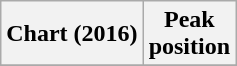<table class="wikitable sortable plainrowheaders" style="text-align:center">
<tr>
<th>Chart (2016)</th>
<th>Peak<br>position</th>
</tr>
<tr>
</tr>
</table>
